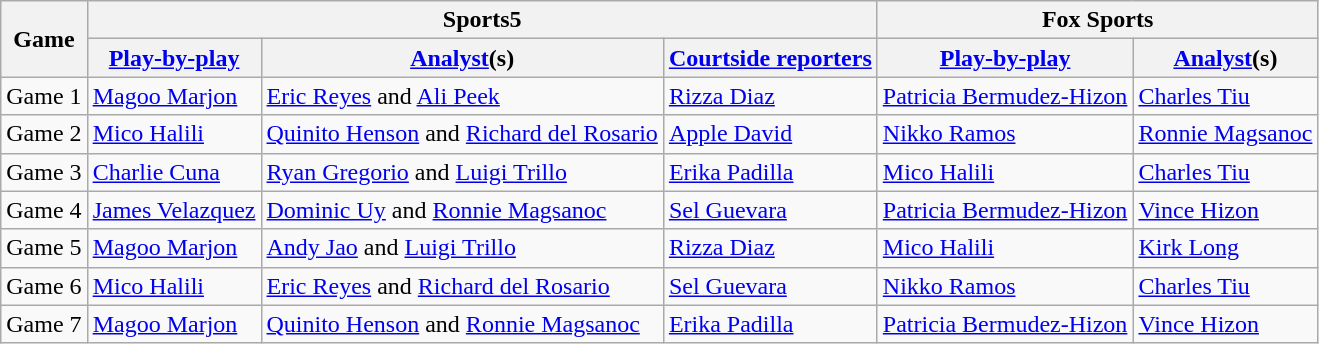<table class=wikitable>
<tr>
<th rowspan=2>Game</th>
<th colspan=3>Sports5</th>
<th colspan=2>Fox Sports</th>
</tr>
<tr>
<th><a href='#'>Play-by-play</a></th>
<th><a href='#'>Analyst</a>(s)</th>
<th><a href='#'>Courtside reporters</a></th>
<th><a href='#'>Play-by-play</a></th>
<th><a href='#'>Analyst</a>(s)</th>
</tr>
<tr>
<td>Game 1</td>
<td><a href='#'>Magoo Marjon</a></td>
<td><a href='#'>Eric Reyes</a> and <a href='#'>Ali Peek</a></td>
<td><a href='#'>Rizza Diaz</a></td>
<td><a href='#'>Patricia Bermudez-Hizon</a></td>
<td><a href='#'>Charles Tiu</a></td>
</tr>
<tr>
<td>Game 2</td>
<td><a href='#'>Mico Halili</a></td>
<td><a href='#'>Quinito Henson</a> and <a href='#'>Richard del Rosario</a></td>
<td><a href='#'>Apple David</a></td>
<td><a href='#'>Nikko Ramos</a></td>
<td><a href='#'>Ronnie Magsanoc</a></td>
</tr>
<tr>
<td>Game 3</td>
<td><a href='#'>Charlie Cuna</a></td>
<td><a href='#'>Ryan Gregorio</a> and <a href='#'>Luigi Trillo</a></td>
<td><a href='#'>Erika Padilla</a></td>
<td><a href='#'>Mico Halili</a></td>
<td><a href='#'>Charles Tiu</a></td>
</tr>
<tr>
<td>Game 4</td>
<td><a href='#'>James Velazquez</a></td>
<td><a href='#'>Dominic Uy</a> and <a href='#'>Ronnie Magsanoc</a></td>
<td><a href='#'>Sel Guevara</a></td>
<td><a href='#'>Patricia Bermudez-Hizon</a></td>
<td><a href='#'>Vince Hizon</a></td>
</tr>
<tr>
<td>Game 5</td>
<td><a href='#'>Magoo Marjon</a></td>
<td><a href='#'>Andy Jao</a> and <a href='#'>Luigi Trillo</a></td>
<td><a href='#'>Rizza Diaz</a></td>
<td><a href='#'>Mico Halili</a></td>
<td><a href='#'>Kirk Long</a></td>
</tr>
<tr>
<td>Game 6</td>
<td><a href='#'>Mico Halili</a></td>
<td><a href='#'>Eric Reyes</a> and <a href='#'>Richard del Rosario</a></td>
<td><a href='#'>Sel Guevara</a></td>
<td><a href='#'>Nikko Ramos</a></td>
<td><a href='#'>Charles Tiu</a></td>
</tr>
<tr>
<td>Game 7</td>
<td><a href='#'>Magoo Marjon</a></td>
<td><a href='#'>Quinito Henson</a> and <a href='#'>Ronnie Magsanoc</a></td>
<td><a href='#'>Erika Padilla</a></td>
<td><a href='#'>Patricia Bermudez-Hizon</a></td>
<td><a href='#'>Vince Hizon</a></td>
</tr>
</table>
